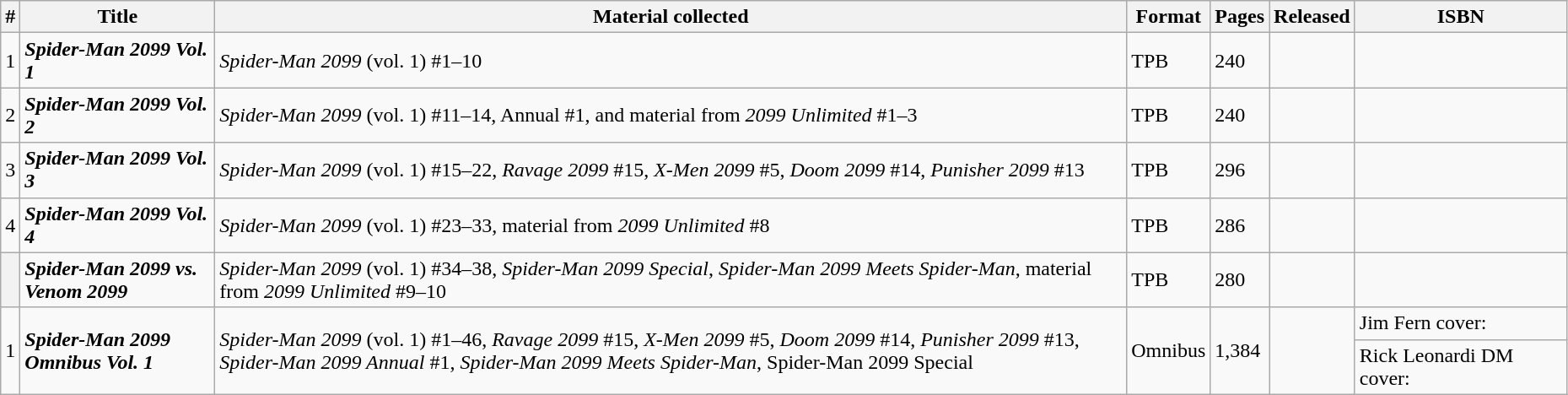<table class="wikitable sortable" width=98%>
<tr>
<th>#</th>
<th>Title</th>
<th>Material collected</th>
<th class="unsortable">Format</th>
<th>Pages</th>
<th>Released</th>
<th class="unsortable" style="width: 10em;">ISBN</th>
</tr>
<tr>
<td>1</td>
<td><strong><em>Spider-Man 2099 Vol. 1</em></strong></td>
<td><em>Spider-Man 2099</em> (vol. 1) #1–10</td>
<td>TPB</td>
<td>240</td>
<td></td>
<td></td>
</tr>
<tr>
<td>2</td>
<td><strong><em>Spider-Man 2099 Vol. 2</em></strong></td>
<td><em>Spider-Man 2099</em> (vol. 1) #11–14, Annual #1, and material from <em>2099 Unlimited</em> #1–3</td>
<td>TPB</td>
<td>240</td>
<td></td>
<td></td>
</tr>
<tr>
<td>3</td>
<td><strong><em>Spider-Man 2099 Vol. 3</em></strong></td>
<td><em>Spider-Man 2099</em> (vol. 1) #15–22, <em>Ravage 2099</em> #15, <em>X-Men 2099</em> #5, <em>Doom 2099</em> #14, <em>Punisher 2099</em> #13</td>
<td>TPB</td>
<td>296</td>
<td></td>
<td></td>
</tr>
<tr>
<td>4</td>
<td><strong><em>Spider-Man 2099 Vol. 4</em></strong></td>
<td><em>Spider-Man 2099</em> (vol. 1) #23–33, material from <em>2099 Unlimited</em> #8</td>
<td>TPB</td>
<td>286</td>
<td></td>
<td></td>
</tr>
<tr>
<th style="background-color: light grey;"></th>
<td><strong><em>Spider-Man 2099 vs. Venom 2099</em></strong></td>
<td><em>Spider-Man 2099</em> (vol. 1) #34–38, <em>Spider-Man 2099 Special</em>, <em>Spider-Man 2099 Meets Spider-Man</em>, material from <em>2099 Unlimited</em> #9–10</td>
<td>TPB</td>
<td>280</td>
<td></td>
<td></td>
</tr>
<tr>
<td rowspan=2>1</td>
<td rowspan=2><strong><em>Spider-Man 2099 Omnibus Vol. 1</em></strong></td>
<td rowspan=2><em>Spider-Man 2099</em> (vol. 1) #1–46, <em>Ravage 2099</em> #15, <em>X-Men 2099</em> #5, <em>Doom 2099</em> #14, <em>Punisher 2099</em> #13, <em>Spider-Man 2099 Annual</em> #1, <em>Spider-Man 2099 Meets Spider-Man</em>,<em> </em>Spider-Man 2099 Special<em></td>
<td rowspan=2>Omnibus</td>
<td rowspan=2>1,384</td>
<td rowspan=2></td>
<td>Jim Fern cover: </td>
</tr>
<tr>
<td>Rick Leonardi DM cover: </td>
</tr>
</table>
